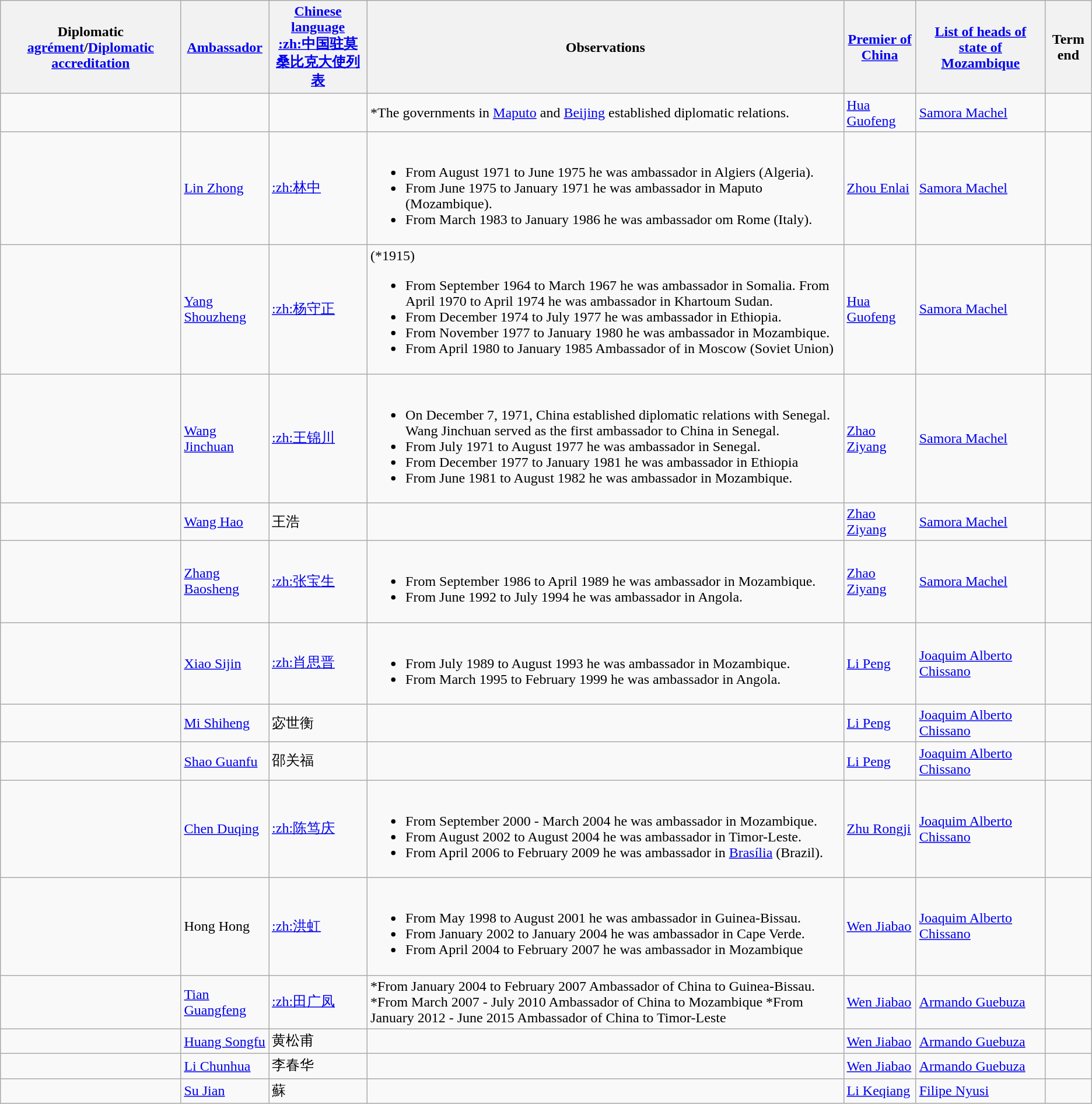<table class="wikitable sortable">
<tr>
<th>Diplomatic <a href='#'>agrément</a>/<a href='#'>Diplomatic accreditation</a></th>
<th><a href='#'>Ambassador</a></th>
<th><a href='#'>Chinese language</a><br><a href='#'>:zh:中国驻莫桑比克大使列表</a></th>
<th>Observations</th>
<th><a href='#'>Premier of China</a></th>
<th><a href='#'>List of heads of state of Mozambique</a></th>
<th>Term end</th>
</tr>
<tr>
<td></td>
<td></td>
<td></td>
<td>*The governments in <a href='#'>Maputo</a> and <a href='#'>Beijing</a> established diplomatic relations.</td>
<td><a href='#'>Hua Guofeng</a></td>
<td><a href='#'>Samora Machel</a></td>
<td></td>
</tr>
<tr>
<td></td>
<td><a href='#'>Lin Zhong</a></td>
<td><a href='#'>:zh:林中</a></td>
<td><br><ul><li>From August 1971 to June 1975 he was ambassador in Algiers (Algeria).</li><li>From June 1975 to January 1971 he was ambassador in Maputo (Mozambique).</li><li>From March 1983 to January 1986 he was ambassador om Rome (Italy).</li></ul></td>
<td><a href='#'>Zhou Enlai</a></td>
<td><a href='#'>Samora Machel</a></td>
<td></td>
</tr>
<tr>
<td></td>
<td><a href='#'>Yang Shouzheng</a></td>
<td><a href='#'>:zh:杨守正</a></td>
<td>(*1915)<br><ul><li>From September 1964 to March 1967 he was ambassador in Somalia. From April 1970 to April 1974  he was ambassador in Khartoum Sudan.</li><li>From December 1974 to July 1977 he was ambassador in  Ethiopia.</li><li>From November 1977 to January 1980 he was ambassador in Mozambique.</li><li>From April 1980 to January 1985 Ambassador of in Moscow (Soviet Union)</li></ul></td>
<td><a href='#'>Hua Guofeng</a></td>
<td><a href='#'>Samora Machel</a></td>
<td></td>
</tr>
<tr>
<td></td>
<td><a href='#'>Wang Jinchuan</a></td>
<td><a href='#'>:zh:王锦川</a></td>
<td><br><ul><li>On December 7, 1971, China established diplomatic relations with Senegal. Wang Jinchuan served as the first ambassador to China in Senegal.</li><li>From July 1971 to August 1977 he was ambassador in  Senegal.</li><li>From December 1977 to January 1981 he was ambassador in  Ethiopia</li><li>From June 1981 to August 1982 he was ambassador in  Mozambique.</li></ul></td>
<td><a href='#'>Zhao Ziyang</a></td>
<td><a href='#'>Samora Machel</a></td>
<td></td>
</tr>
<tr>
<td></td>
<td><a href='#'>Wang Hao</a></td>
<td>王浩</td>
<td></td>
<td><a href='#'>Zhao Ziyang</a></td>
<td><a href='#'>Samora Machel</a></td>
<td></td>
</tr>
<tr>
<td></td>
<td><a href='#'>Zhang Baosheng</a></td>
<td><a href='#'>:zh:张宝生</a></td>
<td><br><ul><li>From September 1986 to April 1989 he was ambassador in Mozambique.</li><li>From June 1992 to July 1994 he was ambassador in Angola.</li></ul></td>
<td><a href='#'>Zhao Ziyang</a></td>
<td><a href='#'>Samora Machel</a></td>
<td></td>
</tr>
<tr>
<td></td>
<td><a href='#'>Xiao Sijin</a></td>
<td><a href='#'>:zh:肖思晋</a></td>
<td><br><ul><li>From July 1989 to August 1993 he was ambassador in Mozambique.</li><li>From March 1995 to February 1999 he was ambassador in Angola.</li></ul></td>
<td><a href='#'>Li Peng</a></td>
<td><a href='#'>Joaquim Alberto Chissano</a></td>
<td></td>
</tr>
<tr>
<td></td>
<td><a href='#'>Mi Shiheng</a></td>
<td>宓世衡</td>
<td></td>
<td><a href='#'>Li Peng</a></td>
<td><a href='#'>Joaquim Alberto Chissano</a></td>
<td></td>
</tr>
<tr>
<td></td>
<td><a href='#'>Shao Guanfu</a></td>
<td>邵关福</td>
<td></td>
<td><a href='#'>Li Peng</a></td>
<td><a href='#'>Joaquim Alberto Chissano</a></td>
<td></td>
</tr>
<tr>
<td></td>
<td><a href='#'>Chen Duqing</a></td>
<td><a href='#'>:zh:陈笃庆</a></td>
<td><br><ul><li>From September 2000 - March 2004 he was ambassador in Mozambique.</li><li>From August 2002 to August 2004 he was ambassador in Timor-Leste.</li><li>From April 2006 to February 2009 he was ambassador in <a href='#'>Brasília</a> (Brazil).</li></ul></td>
<td><a href='#'>Zhu Rongji</a></td>
<td><a href='#'>Joaquim Alberto Chissano</a></td>
<td></td>
</tr>
<tr>
<td></td>
<td>Hong Hong</td>
<td><a href='#'>:zh:洪虹</a></td>
<td><br><ul><li>From May 1998 to August 2001 he was ambassador in Guinea-Bissau.</li><li>From January 2002 to January 2004 he was ambassador in Cape Verde.</li><li>From April 2004 to February 2007 he was ambassador in Mozambique</li></ul></td>
<td><a href='#'>Wen Jiabao</a></td>
<td><a href='#'>Joaquim Alberto Chissano</a></td>
<td></td>
</tr>
<tr>
<td></td>
<td><a href='#'>Tian Guangfeng</a></td>
<td><a href='#'>:zh:田广凤</a></td>
<td>*From January 2004 to February 2007 Ambassador of China to Guinea-Bissau. *From March 2007 - July 2010 Ambassador of China to Mozambique *From January 2012 - June 2015 Ambassador of China to Timor-Leste</td>
<td><a href='#'>Wen Jiabao</a></td>
<td><a href='#'>Armando Guebuza</a></td>
<td></td>
</tr>
<tr>
<td></td>
<td><a href='#'>Huang Songfu</a></td>
<td>黄松甫</td>
<td></td>
<td><a href='#'>Wen Jiabao</a></td>
<td><a href='#'>Armando Guebuza</a></td>
<td></td>
</tr>
<tr>
<td></td>
<td><a href='#'>Li Chunhua</a></td>
<td>李春华</td>
<td></td>
<td><a href='#'>Wen Jiabao</a></td>
<td><a href='#'>Armando Guebuza</a></td>
<td></td>
</tr>
<tr>
<td></td>
<td><a href='#'>Su Jian</a></td>
<td>蘇</td>
<td></td>
<td><a href='#'>Li Keqiang</a></td>
<td><a href='#'>Filipe Nyusi</a></td>
<td></td>
</tr>
</table>
